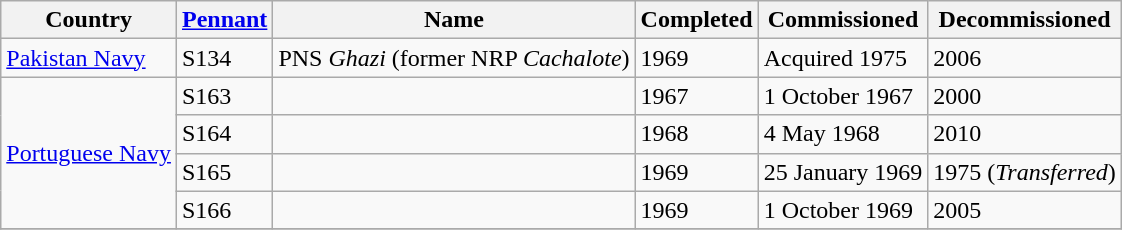<table class="wikitable">
<tr>
<th>Country</th>
<th><a href='#'>Pennant</a></th>
<th>Name</th>
<th>Completed</th>
<th>Commissioned</th>
<th>Decommissioned</th>
</tr>
<tr>
<td><a href='#'>Pakistan Navy</a></td>
<td>S134</td>
<td>PNS <em>Ghazi</em> (former NRP <em>Cachalote</em>)</td>
<td>1969</td>
<td>Acquired 1975</td>
<td>2006</td>
</tr>
<tr>
<td rowspan="4" align=center><a href='#'>Portuguese Navy</a></td>
<td>S163</td>
<td></td>
<td>1967</td>
<td>1 October 1967</td>
<td>2000</td>
</tr>
<tr>
<td>S164</td>
<td></td>
<td>1968</td>
<td>4 May 1968</td>
<td>2010</td>
</tr>
<tr>
<td>S165</td>
<td></td>
<td>1969</td>
<td>25 January 1969</td>
<td>1975 (<em>Transferred</em>)</td>
</tr>
<tr>
<td>S166</td>
<td></td>
<td>1969</td>
<td>1 October 1969</td>
<td>2005</td>
</tr>
<tr>
</tr>
</table>
